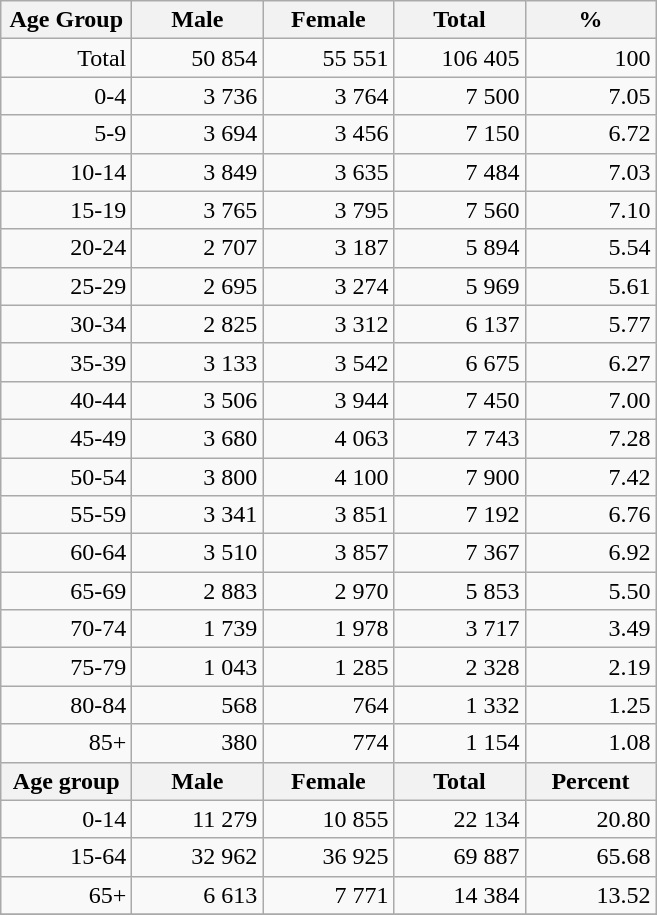<table class="wikitable">
<tr>
<th width="80pt">Age Group</th>
<th width="80pt">Male</th>
<th width="80pt">Female</th>
<th width="80pt">Total</th>
<th width="80pt">%</th>
</tr>
<tr>
<td align="right">Total</td>
<td align="right">50 854</td>
<td align="right">55 551</td>
<td align="right">106 405</td>
<td align="right">100</td>
</tr>
<tr>
<td align="right">0-4</td>
<td align="right">3 736</td>
<td align="right">3 764</td>
<td align="right">7 500</td>
<td align="right">7.05</td>
</tr>
<tr>
<td align="right">5-9</td>
<td align="right">3 694</td>
<td align="right">3 456</td>
<td align="right">7 150</td>
<td align="right">6.72</td>
</tr>
<tr>
<td align="right">10-14</td>
<td align="right">3 849</td>
<td align="right">3 635</td>
<td align="right">7 484</td>
<td align="right">7.03</td>
</tr>
<tr>
<td align="right">15-19</td>
<td align="right">3 765</td>
<td align="right">3 795</td>
<td align="right">7 560</td>
<td align="right">7.10</td>
</tr>
<tr>
<td align="right">20-24</td>
<td align="right">2 707</td>
<td align="right">3 187</td>
<td align="right">5 894</td>
<td align="right">5.54</td>
</tr>
<tr>
<td align="right">25-29</td>
<td align="right">2 695</td>
<td align="right">3 274</td>
<td align="right">5 969</td>
<td align="right">5.61</td>
</tr>
<tr>
<td align="right">30-34</td>
<td align="right">2 825</td>
<td align="right">3 312</td>
<td align="right">6 137</td>
<td align="right">5.77</td>
</tr>
<tr>
<td align="right">35-39</td>
<td align="right">3 133</td>
<td align="right">3 542</td>
<td align="right">6 675</td>
<td align="right">6.27</td>
</tr>
<tr>
<td align="right">40-44</td>
<td align="right">3 506</td>
<td align="right">3 944</td>
<td align="right">7 450</td>
<td align="right">7.00</td>
</tr>
<tr>
<td align="right">45-49</td>
<td align="right">3 680</td>
<td align="right">4 063</td>
<td align="right">7 743</td>
<td align="right">7.28</td>
</tr>
<tr>
<td align="right">50-54</td>
<td align="right">3 800</td>
<td align="right">4 100</td>
<td align="right">7 900</td>
<td align="right">7.42</td>
</tr>
<tr>
<td align="right">55-59</td>
<td align="right">3 341</td>
<td align="right">3 851</td>
<td align="right">7 192</td>
<td align="right">6.76</td>
</tr>
<tr>
<td align="right">60-64</td>
<td align="right">3 510</td>
<td align="right">3 857</td>
<td align="right">7 367</td>
<td align="right">6.92</td>
</tr>
<tr>
<td align="right">65-69</td>
<td align="right">2 883</td>
<td align="right">2 970</td>
<td align="right">5 853</td>
<td align="right">5.50</td>
</tr>
<tr>
<td align="right">70-74</td>
<td align="right">1 739</td>
<td align="right">1 978</td>
<td align="right">3 717</td>
<td align="right">3.49</td>
</tr>
<tr>
<td align="right">75-79</td>
<td align="right">1 043</td>
<td align="right">1 285</td>
<td align="right">2 328</td>
<td align="right">2.19</td>
</tr>
<tr>
<td align="right">80-84</td>
<td align="right">568</td>
<td align="right">764</td>
<td align="right">1 332</td>
<td align="right">1.25</td>
</tr>
<tr>
<td align="right">85+</td>
<td align="right">380</td>
<td align="right">774</td>
<td align="right">1 154</td>
<td align="right">1.08</td>
</tr>
<tr>
<th width="50">Age group</th>
<th width="80pt">Male</th>
<th width="80">Female</th>
<th width="80">Total</th>
<th width="50">Percent</th>
</tr>
<tr>
<td align="right">0-14</td>
<td align="right">11 279</td>
<td align="right">10 855</td>
<td align="right">22 134</td>
<td align="right">20.80</td>
</tr>
<tr>
<td align="right">15-64</td>
<td align="right">32 962</td>
<td align="right">36 925</td>
<td align="right">69 887</td>
<td align="right">65.68</td>
</tr>
<tr>
<td align="right">65+</td>
<td align="right">6 613</td>
<td align="right">7 771</td>
<td align="right">14 384</td>
<td align="right">13.52</td>
</tr>
<tr>
</tr>
</table>
